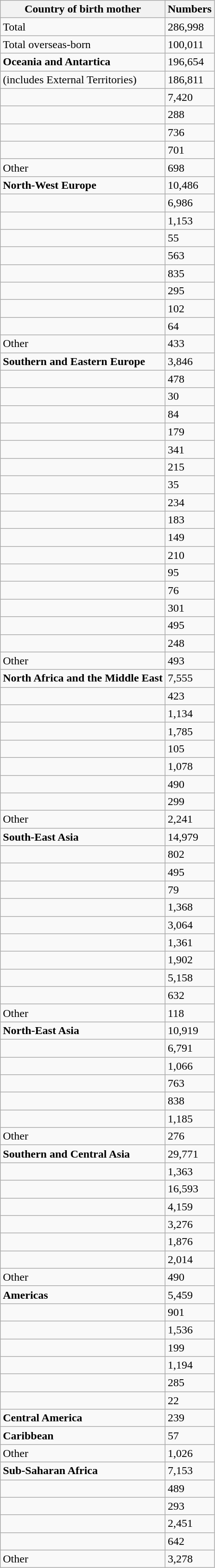<table class="wikitable sortable mw-collapsible mw-collapsed">
<tr>
<th>Country of birth mother</th>
<th>Numbers</th>
</tr>
<tr>
<td>Total</td>
<td>286,998</td>
</tr>
<tr>
<td>Total overseas-born</td>
<td>100,011</td>
</tr>
<tr>
<td><strong>Oceania and Antartica</strong></td>
<td>196,654</td>
</tr>
<tr>
<td>(includes External Territories)</td>
<td>186,811</td>
</tr>
<tr>
<td></td>
<td>7,420</td>
</tr>
<tr>
<td></td>
<td>288</td>
</tr>
<tr>
<td></td>
<td>736</td>
</tr>
<tr>
<td></td>
<td>701</td>
</tr>
<tr>
<td>Other</td>
<td>698</td>
</tr>
<tr>
<td><strong>North-West Europe</strong></td>
<td>10,486</td>
</tr>
<tr>
<td></td>
<td>6,986</td>
</tr>
<tr>
<td></td>
<td>1,153</td>
</tr>
<tr>
<td></td>
<td>55</td>
</tr>
<tr>
<td></td>
<td>563</td>
</tr>
<tr>
<td></td>
<td>835</td>
</tr>
<tr>
<td></td>
<td>295</td>
</tr>
<tr>
<td></td>
<td>102</td>
</tr>
<tr>
<td></td>
<td>64</td>
</tr>
<tr>
<td>Other</td>
<td>433</td>
</tr>
<tr>
<td><strong>Southern and Eastern Europe</strong></td>
<td>3,846</td>
</tr>
<tr>
<td></td>
<td>478</td>
</tr>
<tr>
<td></td>
<td>30</td>
</tr>
<tr>
<td></td>
<td>84</td>
</tr>
<tr>
<td></td>
<td>179</td>
</tr>
<tr>
<td></td>
<td>341</td>
</tr>
<tr>
<td></td>
<td>215</td>
</tr>
<tr>
<td></td>
<td>35</td>
</tr>
<tr>
<td></td>
<td>234</td>
</tr>
<tr>
<td></td>
<td>183</td>
</tr>
<tr>
<td></td>
<td>149</td>
</tr>
<tr>
<td></td>
<td>210</td>
</tr>
<tr>
<td></td>
<td>95</td>
</tr>
<tr>
<td></td>
<td>76</td>
</tr>
<tr>
<td></td>
<td>301</td>
</tr>
<tr>
<td></td>
<td>495</td>
</tr>
<tr>
<td></td>
<td>248</td>
</tr>
<tr>
<td>Other</td>
<td>493</td>
</tr>
<tr>
<td><strong>North Africa and the Middle East</strong></td>
<td>7,555</td>
</tr>
<tr>
<td></td>
<td>423</td>
</tr>
<tr>
<td></td>
<td>1,134</td>
</tr>
<tr>
<td></td>
<td>1,785</td>
</tr>
<tr>
<td></td>
<td>105</td>
</tr>
<tr>
<td></td>
<td>1,078</td>
</tr>
<tr>
<td></td>
<td>490</td>
</tr>
<tr>
<td></td>
<td>299</td>
</tr>
<tr>
<td>Other</td>
<td>2,241</td>
</tr>
<tr>
<td><strong>South-East Asia</strong></td>
<td>14,979</td>
</tr>
<tr>
<td></td>
<td>802</td>
</tr>
<tr>
<td></td>
<td>495</td>
</tr>
<tr>
<td></td>
<td>79</td>
</tr>
<tr>
<td></td>
<td>1,368</td>
</tr>
<tr>
<td></td>
<td>3,064</td>
</tr>
<tr>
<td></td>
<td>1,361</td>
</tr>
<tr>
<td></td>
<td>1,902</td>
</tr>
<tr>
<td></td>
<td>5,158</td>
</tr>
<tr>
<td></td>
<td>632</td>
</tr>
<tr>
<td>Other</td>
<td>118</td>
</tr>
<tr>
<td><strong>North-East Asia</strong></td>
<td>10,919</td>
</tr>
<tr>
<td></td>
<td>6,791</td>
</tr>
<tr>
<td></td>
<td>1,066</td>
</tr>
<tr>
<td></td>
<td>763</td>
</tr>
<tr>
<td></td>
<td>838</td>
</tr>
<tr>
<td></td>
<td>1,185</td>
</tr>
<tr>
<td>Other</td>
<td>276</td>
</tr>
<tr>
<td><strong>Southern and Central Asia</strong></td>
<td>29,771</td>
</tr>
<tr>
<td></td>
<td>1,363</td>
</tr>
<tr>
<td></td>
<td>16,593</td>
</tr>
<tr>
<td></td>
<td>4,159</td>
</tr>
<tr>
<td></td>
<td>3,276</td>
</tr>
<tr>
<td></td>
<td>1,876</td>
</tr>
<tr>
<td></td>
<td>2,014</td>
</tr>
<tr>
<td>Other</td>
<td>490</td>
</tr>
<tr>
<td><strong>Americas</strong></td>
<td>5,459</td>
</tr>
<tr>
<td></td>
<td>901</td>
</tr>
<tr>
<td></td>
<td>1,536</td>
</tr>
<tr>
<td></td>
<td>199</td>
</tr>
<tr>
<td></td>
<td>1,194</td>
</tr>
<tr>
<td></td>
<td>285</td>
</tr>
<tr>
<td></td>
<td>22</td>
</tr>
<tr>
<td><strong>Central America</strong></td>
<td>239</td>
</tr>
<tr>
<td><strong>Caribbean</strong></td>
<td>57</td>
</tr>
<tr>
<td>Other</td>
<td>1,026</td>
</tr>
<tr>
<td><strong>Sub-Saharan Africa</strong></td>
<td>7,153</td>
</tr>
<tr>
<td></td>
<td>489</td>
</tr>
<tr>
<td></td>
<td>293</td>
</tr>
<tr>
<td></td>
<td>2,451</td>
</tr>
<tr>
<td></td>
<td>642</td>
</tr>
<tr>
<td>Other</td>
<td>3,278</td>
</tr>
</table>
